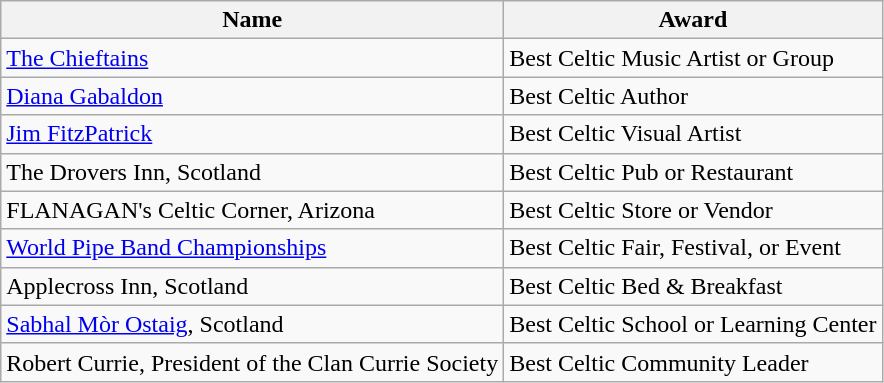<table class="wikitable">
<tr>
<th>Name</th>
<th>Award</th>
</tr>
<tr>
<td><a href='#'>The Chieftains</a></td>
<td>Best Celtic Music Artist or Group</td>
</tr>
<tr>
<td><a href='#'>Diana Gabaldon</a></td>
<td>Best Celtic Author</td>
</tr>
<tr>
<td><a href='#'>Jim FitzPatrick</a></td>
<td>Best Celtic Visual Artist</td>
</tr>
<tr>
<td>The Drovers Inn, Scotland</td>
<td>Best Celtic Pub or Restaurant</td>
</tr>
<tr>
<td>FLANAGAN's Celtic Corner, Arizona</td>
<td>Best Celtic Store or Vendor</td>
</tr>
<tr>
<td><a href='#'>World Pipe Band Championships</a></td>
<td>Best Celtic Fair, Festival, or Event</td>
</tr>
<tr>
<td>Applecross Inn, Scotland</td>
<td>Best Celtic Bed & Breakfast</td>
</tr>
<tr>
<td><a href='#'>Sabhal Mòr Ostaig</a>, Scotland</td>
<td>Best Celtic School or Learning Center</td>
</tr>
<tr>
<td>Robert Currie, President of the Clan Currie Society</td>
<td>Best Celtic Community Leader</td>
</tr>
</table>
